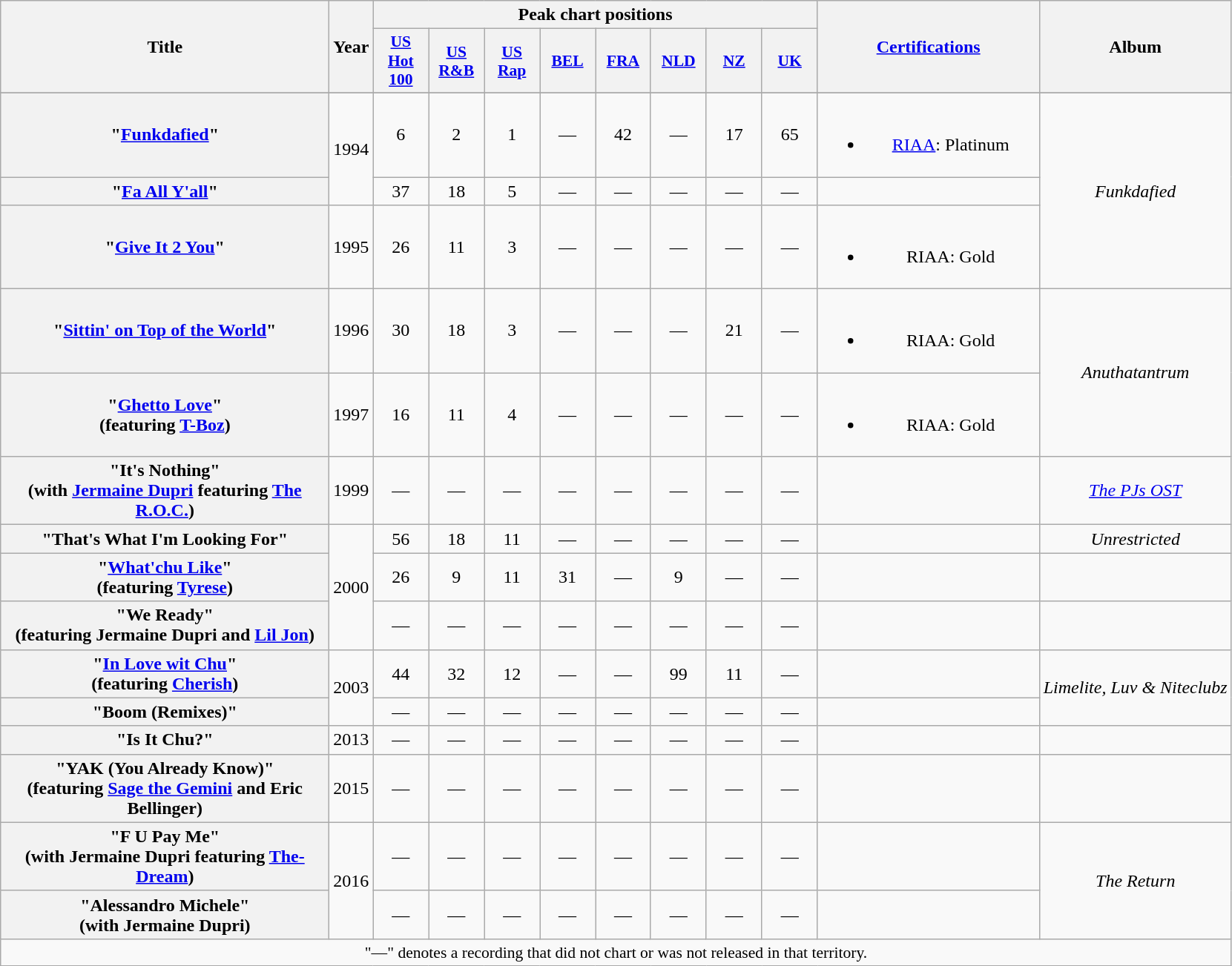<table class="wikitable plainrowheaders" style="text-align:center;" border="1">
<tr>
<th scope="col" rowspan="2" style="width:18em;">Title</th>
<th scope="col" rowspan="2">Year</th>
<th scope="col" colspan="8">Peak chart positions</th>
<th scope="col" rowspan="2" style="width:12em;"><a href='#'>Certifications</a></th>
<th scope="col" rowspan="2">Album</th>
</tr>
<tr>
<th scope="col" style="width:3em;font-size:90%;"><a href='#'>US Hot 100</a><br></th>
<th scope="col" style="width:3em;font-size:90%;"><a href='#'>US R&B</a><br></th>
<th scope="col" style="width:3em;font-size:90%;"><a href='#'>US Rap</a><br></th>
<th scope="col" style="width:3em;font-size:90%;"><a href='#'>BEL</a><br></th>
<th scope="col" style="width:3em;font-size:90%;"><a href='#'>FRA</a><br></th>
<th scope="col" style="width:3em;font-size:90%;"><a href='#'>NLD</a><br></th>
<th scope="col" style="width:3em;font-size:90%;"><a href='#'>NZ</a><br></th>
<th scope="col" style="width:3em;font-size:90%;"><a href='#'>UK</a><br></th>
</tr>
<tr>
</tr>
<tr>
<th scope="row">"<a href='#'>Funkdafied</a>"</th>
<td align="center" rowspan="2">1994</td>
<td align="center">6</td>
<td align="center">2</td>
<td align="center">1</td>
<td align="center">—</td>
<td align="center">42</td>
<td align="center">—</td>
<td align="center">17</td>
<td align="center">65</td>
<td align="center"><br><ul><li><a href='#'>RIAA</a>:  Platinum</li></ul></td>
<td rowspan="3"><em>Funkdafied</em></td>
</tr>
<tr>
<th scope="row">"<a href='#'>Fa All Y'all</a>"</th>
<td align="center">37</td>
<td align="center">18</td>
<td align="center">5</td>
<td align="center">—</td>
<td align="center">—</td>
<td align="center">—</td>
<td align="center">—</td>
<td align="center">—</td>
<td></td>
</tr>
<tr>
<th scope="row">"<a href='#'>Give It 2 You</a>"</th>
<td>1995</td>
<td align="center">26</td>
<td align="center">11</td>
<td align="center">3</td>
<td align="center">—</td>
<td align="center">—</td>
<td align="center">—</td>
<td align="center">—</td>
<td align="center">—</td>
<td align="center"><br><ul><li>RIAA: Gold</li></ul></td>
</tr>
<tr>
<th scope="row">"<a href='#'>Sittin' on Top of the World</a>"</th>
<td>1996</td>
<td align="center">30</td>
<td align="center">18</td>
<td align="center">3</td>
<td align="center">—</td>
<td align="center">—</td>
<td align="center">—</td>
<td align="center">21</td>
<td align="center">—</td>
<td align="center"><br><ul><li>RIAA: Gold</li></ul></td>
<td align="center" rowspan="2"><em>Anuthatantrum</em></td>
</tr>
<tr>
<th scope="row">"<a href='#'>Ghetto Love</a>" <br><span>(featuring <a href='#'>T-Boz</a>)</span></th>
<td>1997</td>
<td align="center">16</td>
<td align="center">11</td>
<td align="center">4</td>
<td align="center">—</td>
<td align="center">—</td>
<td align="center">—</td>
<td align="center">—</td>
<td align="center">—</td>
<td align="center"><br><ul><li>RIAA: Gold</li></ul></td>
</tr>
<tr>
<th scope="row">"It's Nothing" <br><span>(with <a href='#'>Jermaine Dupri</a> featuring <a href='#'>The R.O.C.</a>)</span></th>
<td>1999</td>
<td align="center">—</td>
<td align="center">—</td>
<td align="center">—</td>
<td align="center">—</td>
<td align="center">—</td>
<td align="center">—</td>
<td align="center">—</td>
<td align="center">—</td>
<td align="center"></td>
<td><em><a href='#'>The PJs OST</a></em></td>
</tr>
<tr>
<th scope="row">"That's What I'm Looking For"</th>
<td align="center" rowspan="3">2000</td>
<td align="center">56</td>
<td align="center">18</td>
<td align="center">11</td>
<td align="center">—</td>
<td align="center">—</td>
<td align="center">—</td>
<td ="center">—</td>
<td align="center">—</td>
<td align="center"></td>
<td align="center"><em>Unrestricted</em></td>
</tr>
<tr>
<th scope="row">"<a href='#'>What'chu Like</a>" <br><span>(featuring <a href='#'>Tyrese</a>)</span></th>
<td align="center">26</td>
<td align="center">9</td>
<td align="center">11</td>
<td align="center">31</td>
<td align="center">—</td>
<td align="center">9</td>
<td align="center">—</td>
<td align="center">—</td>
<td align="center"></td>
<td></td>
</tr>
<tr>
<th scope="row">"We Ready" <br><span>(featuring Jermaine Dupri and <a href='#'>Lil Jon</a>)</span></th>
<td align="center">—</td>
<td align="center">—</td>
<td align="center">—</td>
<td align="center">—</td>
<td align="center">—</td>
<td align="center">—</td>
<td align="center">—</td>
<td align="center">—</td>
<td align="center"></td>
<td></td>
</tr>
<tr>
<th scope="row">"<a href='#'>In Love wit Chu</a>" <br><span>(featuring <a href='#'>Cherish</a>)</span></th>
<td align="center" rowspan="2">2003</td>
<td align="center">44</td>
<td align="center">32</td>
<td align="center">12</td>
<td align="center">—</td>
<td align="center">—</td>
<td align="center">99</td>
<td align="center">11</td>
<td align="center">—</td>
<td align="center"></td>
<td align="center" rowspan="2"><em>Limelite, Luv & Niteclubz</em></td>
</tr>
<tr>
<th scope="row">"Boom (Remixes)"</th>
<td align="center">—</td>
<td align="center">—</td>
<td align="center">—</td>
<td align="center">—</td>
<td align="center">—</td>
<td align="center">—</td>
<td align="center">—</td>
<td align="center">—</td>
<td align="center"></td>
</tr>
<tr>
<th scope="row">"Is It Chu?"</th>
<td>2013</td>
<td align="center">—</td>
<td align="center">—</td>
<td align="center">—</td>
<td align="center">—</td>
<td align="center">—</td>
<td align="center">—</td>
<td align="center">—</td>
<td align="center">—</td>
<td align="center"></td>
<td></td>
</tr>
<tr>
<th scope="row">"YAK (You Already Know)" <br><span>(featuring <a href='#'>Sage the Gemini</a> and Eric Bellinger)</span></th>
<td>2015</td>
<td align="center">—</td>
<td align="center">—</td>
<td align="center">—</td>
<td align="center">—</td>
<td align="center">—</td>
<td align="center">—</td>
<td align="center">—</td>
<td align="center">—</td>
<td align="center"></td>
<td></td>
</tr>
<tr>
<th scope="row">"F U Pay Me"  <br><span>(with Jermaine Dupri featuring <a href='#'>The-Dream</a>)</span></th>
<td rowspan="2">2016</td>
<td align="center">—</td>
<td align="center">—</td>
<td align="center">—</td>
<td align="center">—</td>
<td align="center">—</td>
<td align="center">—</td>
<td align="center">—</td>
<td align="center">—</td>
<td align="center"></td>
<td rowspan="2"><em>The Return</em></td>
</tr>
<tr>
<th scope="row">"Alessandro Michele" <br><span>(with Jermaine Dupri)</span></th>
<td align="center">—</td>
<td align="center">—</td>
<td align="center">—</td>
<td align="center">—</td>
<td align="center">—</td>
<td align="center">—</td>
<td align="center">—</td>
<td align="center">—</td>
<td align="center"></td>
</tr>
<tr>
<td colspan="15" style="font-size:90%">"—" denotes a recording that did not chart or was not released in that territory.</td>
</tr>
</table>
